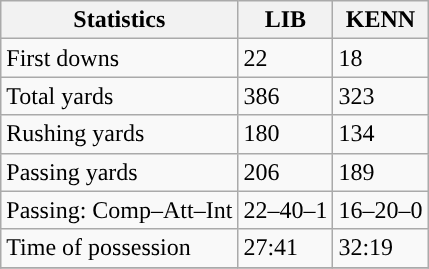<table class="wikitable" style="float: left;">
<tr>
<th>Statistics</th>
<th>LIB</th>
<th>KENN</th>
</tr>
<tr>
<td>First downs</td>
<td>22</td>
<td>18</td>
</tr>
<tr>
<td>Total yards</td>
<td>386</td>
<td>323</td>
</tr>
<tr>
<td>Rushing yards</td>
<td>180</td>
<td>134</td>
</tr>
<tr>
<td>Passing yards</td>
<td>206</td>
<td>189</td>
</tr>
<tr>
<td>Passing: Comp–Att–Int</td>
<td>22–40–1</td>
<td>16–20–0</td>
</tr>
<tr>
<td>Time of possession</td>
<td>27:41</td>
<td>32:19</td>
</tr>
<tr>
</tr>
</table>
